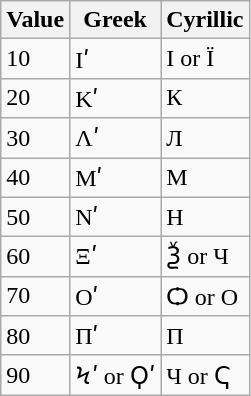<table class="wikitable">
<tr>
<th>Value</th>
<th>Greek</th>
<th>Cyrillic</th>
</tr>
<tr>
<td>10</td>
<td>Ιʹ</td>
<td>І or Ї</td>
</tr>
<tr>
<td>20</td>
<td>Κʹ</td>
<td>К</td>
</tr>
<tr>
<td>30</td>
<td>Λʹ</td>
<td>Л</td>
</tr>
<tr>
<td>40</td>
<td>Μʹ</td>
<td>М</td>
</tr>
<tr>
<td>50</td>
<td>Νʹ</td>
<td>Н</td>
</tr>
<tr>
<td>60</td>
<td>Ξʹ</td>
<td>Ѯ or Ч</td>
</tr>
<tr>
<td>70</td>
<td>Οʹ</td>
<td>Ѻ or О</td>
</tr>
<tr>
<td>80</td>
<td>Πʹ</td>
<td>П</td>
</tr>
<tr>
<td>90</td>
<td>Ϟʹ or Ϙʹ</td>
<td>Ч or Ҁ</td>
</tr>
</table>
